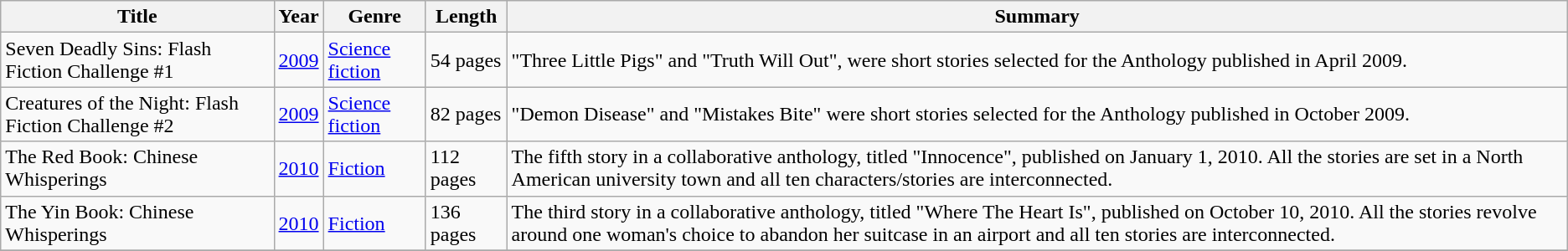<table class="wikitable">
<tr>
<th>Title</th>
<th>Year</th>
<th>Genre</th>
<th>Length</th>
<th>Summary</th>
</tr>
<tr>
<td>Seven Deadly Sins: Flash Fiction Challenge #1</td>
<td><a href='#'>2009</a></td>
<td><a href='#'>Science fiction</a></td>
<td>54 pages</td>
<td>"Three Little Pigs" and "Truth Will Out", were short stories selected for the Anthology published in April 2009.</td>
</tr>
<tr>
<td>Creatures of the Night: Flash Fiction Challenge #2</td>
<td><a href='#'>2009</a></td>
<td><a href='#'>Science fiction</a></td>
<td>82 pages</td>
<td>"Demon Disease" and "Mistakes Bite" were short stories selected for the Anthology published in October 2009.</td>
</tr>
<tr>
<td>The Red Book: Chinese Whisperings</td>
<td><a href='#'>2010</a></td>
<td><a href='#'>Fiction</a></td>
<td>112 pages</td>
<td>The fifth story in a collaborative anthology, titled "Innocence", published on January 1, 2010. All the stories are set in a North American university town and all ten characters/stories are interconnected.</td>
</tr>
<tr>
<td>The Yin Book: Chinese Whisperings</td>
<td><a href='#'>2010</a></td>
<td><a href='#'>Fiction</a></td>
<td>136 pages</td>
<td>The third story in a collaborative anthology, titled "Where The Heart Is", published on October 10, 2010. All the stories revolve around one woman's choice to abandon her suitcase in an airport and all ten stories are interconnected.</td>
</tr>
<tr>
</tr>
</table>
